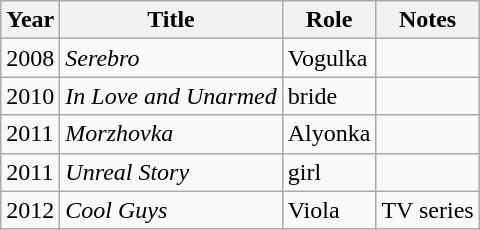<table class="wikitable sortable">
<tr>
<th>Year</th>
<th>Title</th>
<th>Role</th>
<th>Notes</th>
</tr>
<tr>
<td>2008</td>
<td><em>Serebro</em></td>
<td>Vogulka</td>
<td></td>
</tr>
<tr>
<td>2010</td>
<td><em>In Love and Unarmed</em></td>
<td>bride</td>
<td></td>
</tr>
<tr>
<td>2011</td>
<td><em>Morzhovka </em></td>
<td>Alyonka</td>
<td></td>
</tr>
<tr>
<td>2011</td>
<td><em>Unreal Story</em></td>
<td>girl</td>
<td></td>
</tr>
<tr>
<td>2012</td>
<td><em>Cool Guys</em></td>
<td>Viola</td>
<td>TV series</td>
</tr>
</table>
